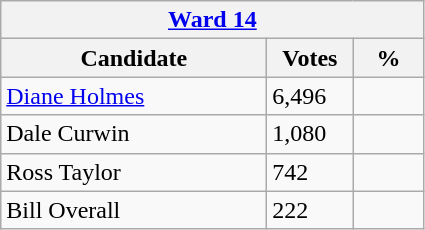<table class="wikitable">
<tr>
<th colspan="3"><a href='#'>Ward 14</a></th>
</tr>
<tr>
<th style="width: 170px">Candidate</th>
<th style="width: 50px">Votes</th>
<th style="width: 40px">%</th>
</tr>
<tr>
<td><a href='#'>Diane Holmes</a></td>
<td>6,496</td>
<td></td>
</tr>
<tr>
<td>Dale Curwin</td>
<td>1,080</td>
<td></td>
</tr>
<tr>
<td>Ross Taylor</td>
<td>742</td>
<td></td>
</tr>
<tr>
<td>Bill Overall</td>
<td>222</td>
<td></td>
</tr>
</table>
